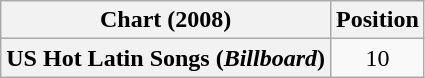<table class="wikitable plainrowheaders" style="text-align:center">
<tr>
<th scope="col">Chart (2008)</th>
<th scope="col">Position</th>
</tr>
<tr>
<th scope="row">US Hot Latin Songs (<em>Billboard</em>)</th>
<td>10</td>
</tr>
</table>
